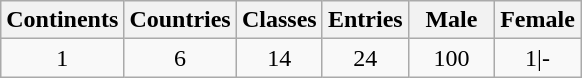<table class="wikitable">
<tr>
<th width=50>Continents</th>
<th width=50>Countries</th>
<th width=50>Classes</th>
<th width=50>Entries</th>
<th width=50>Male</th>
<th width=50>Female</th>
</tr>
<tr>
<td align="center">1</td>
<td align="center">6</td>
<td align="center">14</td>
<td align="center">24</td>
<td align="center">100</td>
<td align="center">1|-</td>
</tr>
</table>
